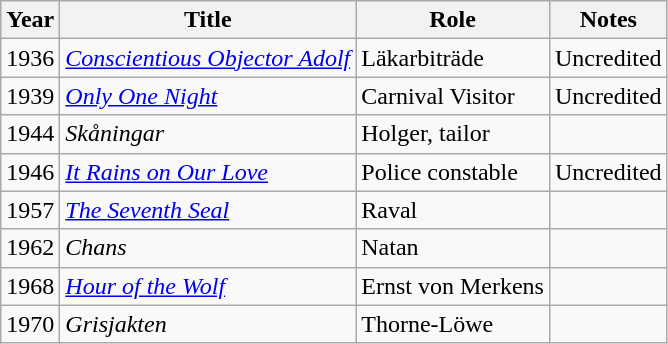<table class="wikitable">
<tr>
<th>Year</th>
<th>Title</th>
<th>Role</th>
<th>Notes</th>
</tr>
<tr>
<td>1936</td>
<td><em><a href='#'>Conscientious Objector Adolf</a></em></td>
<td>Läkarbiträde</td>
<td>Uncredited</td>
</tr>
<tr>
<td>1939</td>
<td><em><a href='#'>Only One Night</a></em></td>
<td>Carnival Visitor</td>
<td>Uncredited</td>
</tr>
<tr>
<td>1944</td>
<td><em>Skåningar</em></td>
<td>Holger, tailor</td>
<td></td>
</tr>
<tr>
<td>1946</td>
<td><em><a href='#'>It Rains on Our Love</a></em></td>
<td>Police constable</td>
<td>Uncredited</td>
</tr>
<tr>
<td>1957</td>
<td><em><a href='#'>The Seventh Seal</a></em></td>
<td>Raval</td>
<td></td>
</tr>
<tr>
<td>1962</td>
<td><em>Chans</em></td>
<td>Natan</td>
<td></td>
</tr>
<tr>
<td>1968</td>
<td><em><a href='#'>Hour of the Wolf</a></em></td>
<td>Ernst von Merkens</td>
<td></td>
</tr>
<tr>
<td>1970</td>
<td><em>Grisjakten</em></td>
<td>Thorne-Löwe</td>
<td></td>
</tr>
</table>
